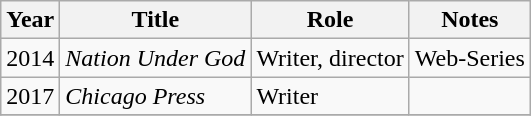<table class="wikitable sortable">
<tr>
<th>Year</th>
<th>Title</th>
<th>Role</th>
<th class="unsortable">Notes</th>
</tr>
<tr>
<td>2014</td>
<td><em>Nation Under God</em></td>
<td>Writer, director</td>
<td>Web-Series</td>
</tr>
<tr>
<td>2017</td>
<td><em>Chicago Press</em></td>
<td>Writer</td>
<td></td>
</tr>
<tr>
</tr>
</table>
